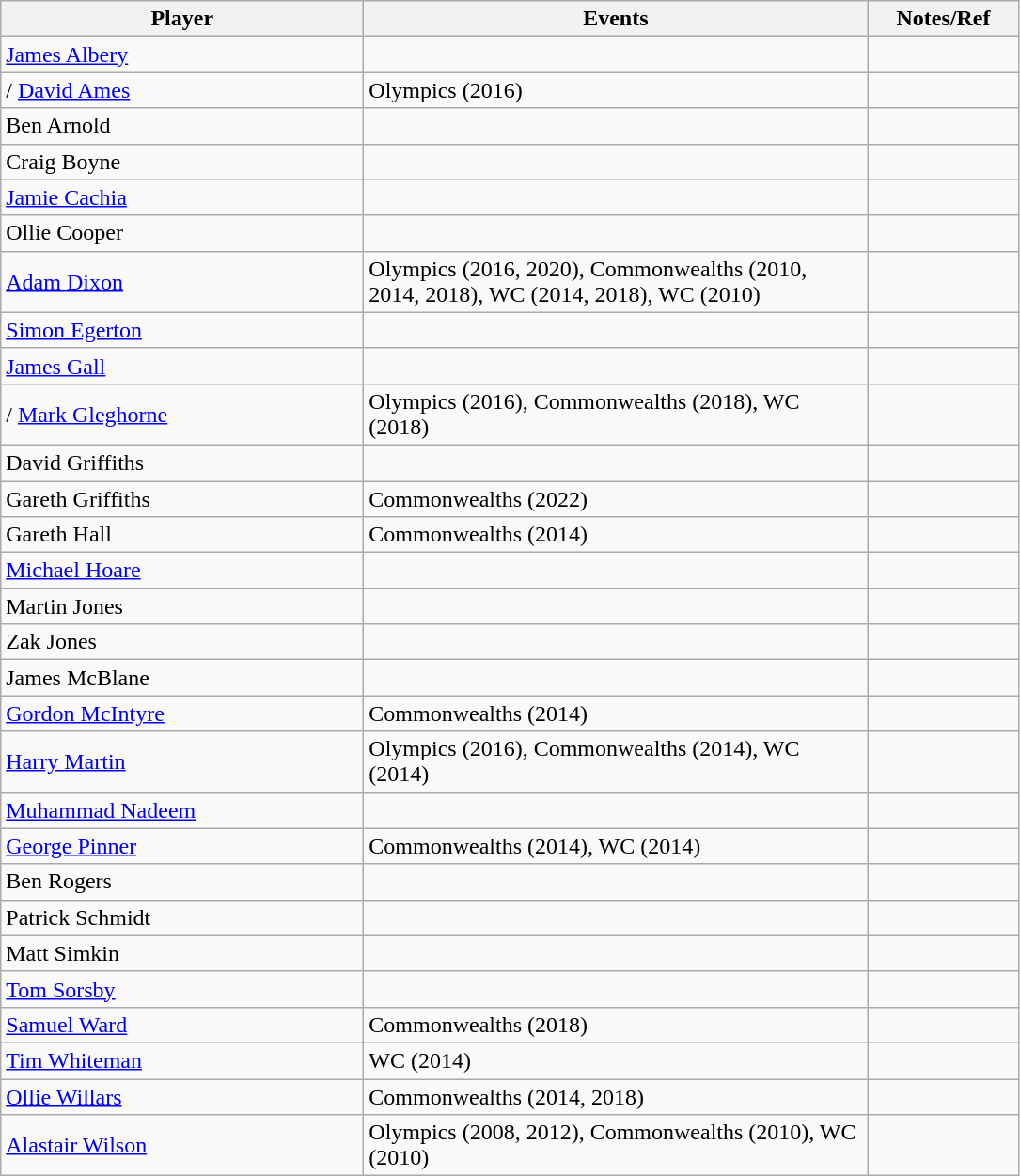<table class="wikitable">
<tr>
<th width=250>Player</th>
<th width=350>Events</th>
<th width=100>Notes/Ref</th>
</tr>
<tr>
<td> <a href='#'>James Albery</a></td>
<td></td>
<td></td>
</tr>
<tr>
<td>/ <a href='#'>David Ames</a></td>
<td>Olympics (2016)</td>
<td></td>
</tr>
<tr>
<td> Ben Arnold</td>
<td></td>
<td></td>
</tr>
<tr>
<td> Craig Boyne</td>
<td></td>
<td></td>
</tr>
<tr>
<td> <a href='#'>Jamie Cachia</a></td>
<td></td>
<td></td>
</tr>
<tr>
<td> Ollie Cooper</td>
<td></td>
<td></td>
</tr>
<tr>
<td> <a href='#'>Adam Dixon</a></td>
<td>Olympics (2016, 2020), Commonwealths (2010, 2014, 2018), WC (2014, 2018), WC (2010)</td>
<td></td>
</tr>
<tr>
<td> <a href='#'>Simon Egerton</a></td>
<td></td>
<td></td>
</tr>
<tr>
<td> <a href='#'>James Gall</a></td>
<td></td>
<td></td>
</tr>
<tr>
<td>/ <a href='#'>Mark Gleghorne</a></td>
<td>Olympics (2016), Commonwealths (2018), WC (2018)</td>
<td></td>
</tr>
<tr>
<td> David Griffiths</td>
<td></td>
<td></td>
</tr>
<tr>
<td> Gareth Griffiths</td>
<td>Commonwealths (2022)</td>
<td></td>
</tr>
<tr>
<td> Gareth Hall</td>
<td>Commonwealths (2014)</td>
<td></td>
</tr>
<tr>
<td> <a href='#'>Michael Hoare</a></td>
<td></td>
<td></td>
</tr>
<tr>
<td> Martin Jones</td>
<td></td>
<td></td>
</tr>
<tr>
<td> Zak Jones</td>
<td></td>
<td></td>
</tr>
<tr>
<td> James McBlane</td>
<td></td>
<td></td>
</tr>
<tr>
<td> <a href='#'>Gordon McIntyre</a></td>
<td>Commonwealths (2014)</td>
<td></td>
</tr>
<tr>
<td> <a href='#'>Harry Martin</a></td>
<td>Olympics (2016), Commonwealths (2014), WC (2014)</td>
<td></td>
</tr>
<tr>
<td> <a href='#'>Muhammad Nadeem</a></td>
<td></td>
<td></td>
</tr>
<tr>
<td> <a href='#'>George Pinner</a></td>
<td>Commonwealths (2014), WC (2014)</td>
<td></td>
</tr>
<tr>
<td> Ben Rogers</td>
<td></td>
<td></td>
</tr>
<tr>
<td> Patrick Schmidt</td>
<td></td>
<td></td>
</tr>
<tr>
<td> Matt Simkin</td>
<td></td>
<td></td>
</tr>
<tr>
<td> <a href='#'>Tom Sorsby</a></td>
<td></td>
<td></td>
</tr>
<tr>
<td> <a href='#'>Samuel Ward</a></td>
<td>Commonwealths (2018)</td>
<td></td>
</tr>
<tr>
<td> <a href='#'>Tim Whiteman</a></td>
<td>WC (2014)</td>
<td></td>
</tr>
<tr>
<td> <a href='#'>Ollie Willars</a></td>
<td>Commonwealths (2014, 2018)</td>
<td></td>
</tr>
<tr>
<td> <a href='#'>Alastair Wilson</a></td>
<td>Olympics (2008, 2012), Commonwealths (2010), WC (2010)</td>
<td></td>
</tr>
</table>
